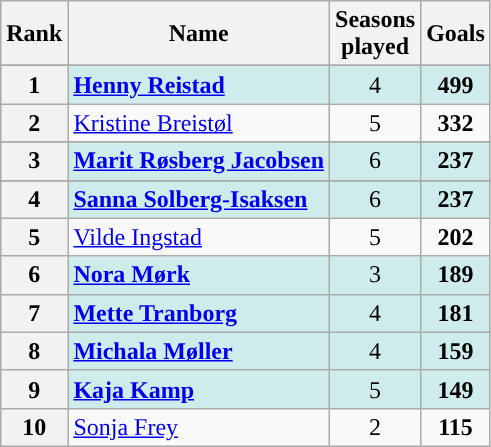<table class="wikitable" style="text-align: center">
<tr>
<th>Rank</th>
<th class="unsortable">Name</th>
<th>Seasons<br>played</th>
<th>Goals</th>
</tr>
<tr>
</tr>
<tr style="background-color: #CFECEC;">
<th rowspan="1">1</th>
<td style="text-align: left;"> <strong><a href='#'>Henny Reistad</a></strong></td>
<td>4</td>
<td><strong>499</strong></td>
</tr>
<tr>
<th rowspan="1">2</th>
<td style="text-align: left;"> <a href='#'>Kristine Breistøl</a></td>
<td>5</td>
<td><strong>332</strong></td>
</tr>
<tr>
</tr>
<tr style="background-color: #CFECEC;">
<th rowspan="1">3</th>
<td style="text-align: left;"> <strong><a href='#'>Marit Røsberg Jacobsen</a></strong></td>
<td>6</td>
<td><strong>237</strong></td>
</tr>
<tr>
</tr>
<tr style="background-color: #CFECEC;">
<th rowspan="1">4</th>
<td style="text-align: left;"> <strong><a href='#'>Sanna Solberg-Isaksen</a></strong></td>
<td>6</td>
<td><strong>237</strong></td>
</tr>
<tr>
<th rowspan="1">5</th>
<td style="text-align: left;"> <a href='#'>Vilde Ingstad</a></td>
<td>5</td>
<td><strong>202</strong></td>
</tr>
<tr style="background-color: #CFECEC;">
<th rowspan="1">6</th>
<td style="text-align: left;"> <strong><a href='#'>Nora Mørk</a></strong></td>
<td>3</td>
<td><strong>189</strong></td>
</tr>
<tr style="background-color: #CFECEC;">
<th rowspan="1">7</th>
<td style="text-align: left;"> <strong><a href='#'>Mette Tranborg</a></strong></td>
<td>4</td>
<td><strong>181</strong></td>
</tr>
<tr style="background-color: #CFECEC;">
<th>8</th>
<td style="text-align: left;"> <strong><a href='#'>Michala Møller</a></strong></td>
<td>4</td>
<td><strong>159</strong></td>
</tr>
<tr style="background-color: #CFECEC;">
<th>9</th>
<td style="text-align: left;"> <strong><a href='#'>Kaja Kamp</a></strong></td>
<td>5</td>
<td><strong>149</strong></td>
</tr>
<tr>
<th rowspan="1">10</th>
<td style="text-align: left;"> <a href='#'>Sonja Frey</a></td>
<td>2</td>
<td><strong>115</strong></td>
</tr>
</table>
